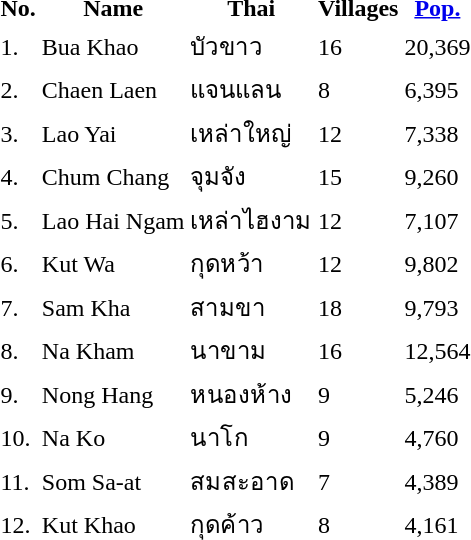<table>
<tr>
<th>No.</th>
<th>Name</th>
<th>Thai</th>
<th>Villages</th>
<th><a href='#'>Pop.</a></th>
</tr>
<tr>
<td>1.</td>
<td>Bua Khao</td>
<td>บัวขาว</td>
<td>16</td>
<td>20,369</td>
</tr>
<tr>
<td>2.</td>
<td>Chaen Laen</td>
<td>แจนแลน</td>
<td>8</td>
<td>6,395</td>
</tr>
<tr>
<td>3.</td>
<td>Lao Yai</td>
<td>เหล่าใหญ่</td>
<td>12</td>
<td>7,338</td>
</tr>
<tr>
<td>4.</td>
<td>Chum Chang</td>
<td>จุมจัง</td>
<td>15</td>
<td>9,260</td>
</tr>
<tr>
<td>5.</td>
<td>Lao Hai Ngam</td>
<td>เหล่าไฮงาม</td>
<td>12</td>
<td>7,107</td>
</tr>
<tr>
<td>6.</td>
<td>Kut Wa</td>
<td>กุดหว้า</td>
<td>12</td>
<td>9,802</td>
</tr>
<tr>
<td>7.</td>
<td>Sam Kha</td>
<td>สามขา</td>
<td>18</td>
<td>9,793</td>
</tr>
<tr>
<td>8.</td>
<td>Na Kham</td>
<td>นาขาม</td>
<td>16</td>
<td>12,564</td>
</tr>
<tr>
<td>9.</td>
<td>Nong Hang</td>
<td>หนองห้าง</td>
<td>9</td>
<td>5,246</td>
</tr>
<tr>
<td>10.</td>
<td>Na Ko</td>
<td>นาโก</td>
<td>9</td>
<td>4,760</td>
</tr>
<tr>
<td>11.</td>
<td>Som Sa-at</td>
<td>สมสะอาด</td>
<td>7</td>
<td>4,389</td>
</tr>
<tr>
<td>12.</td>
<td>Kut Khao</td>
<td>กุดค้าว</td>
<td>8</td>
<td>4,161</td>
</tr>
</table>
